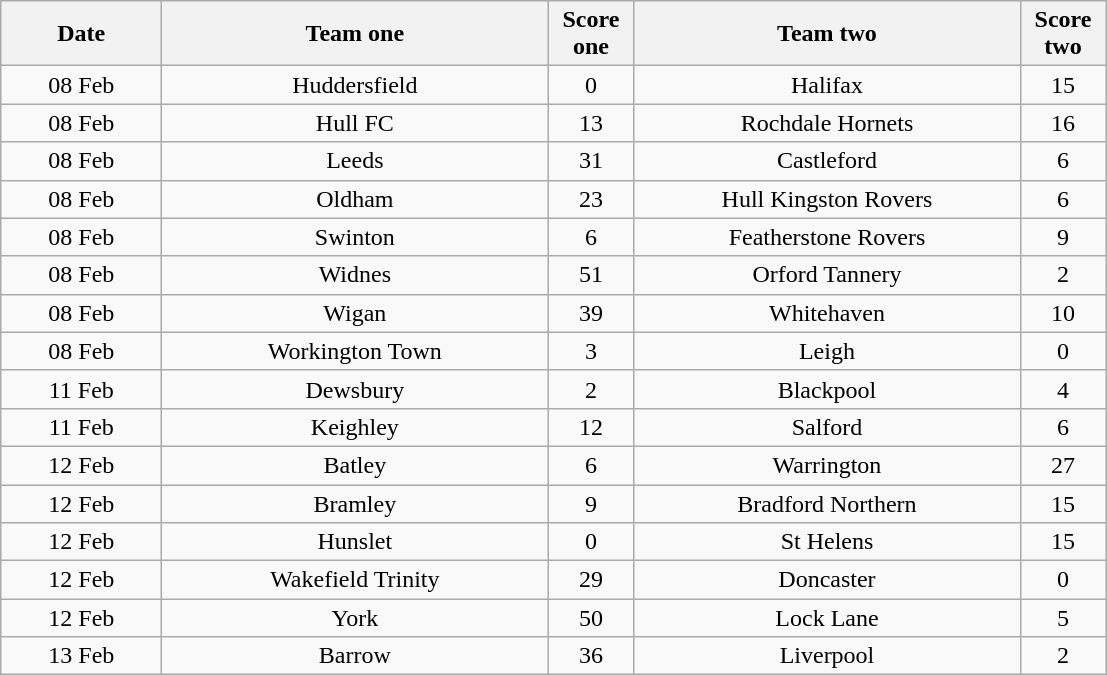<table class="wikitable" style="text-align: center">
<tr>
<th width=100>Date</th>
<th width=250>Team one</th>
<th width=50>Score one</th>
<th width=250>Team two</th>
<th width=50>Score two</th>
</tr>
<tr>
<td>08 Feb</td>
<td>Huddersfield</td>
<td>0</td>
<td>Halifax</td>
<td>15</td>
</tr>
<tr>
<td>08 Feb</td>
<td>Hull FC</td>
<td>13</td>
<td>Rochdale Hornets</td>
<td>16</td>
</tr>
<tr>
<td>08 Feb</td>
<td>Leeds</td>
<td>31</td>
<td>Castleford</td>
<td>6</td>
</tr>
<tr>
<td>08 Feb</td>
<td>Oldham</td>
<td>23</td>
<td>Hull Kingston Rovers</td>
<td>6</td>
</tr>
<tr>
<td>08 Feb</td>
<td>Swinton</td>
<td>6</td>
<td>Featherstone Rovers</td>
<td>9</td>
</tr>
<tr>
<td>08 Feb</td>
<td>Widnes</td>
<td>51</td>
<td>Orford Tannery</td>
<td>2</td>
</tr>
<tr>
<td>08 Feb</td>
<td>Wigan</td>
<td>39</td>
<td>Whitehaven</td>
<td>10</td>
</tr>
<tr>
<td>08 Feb</td>
<td>Workington Town</td>
<td>3</td>
<td>Leigh</td>
<td>0</td>
</tr>
<tr>
<td>11 Feb</td>
<td>Dewsbury</td>
<td>2</td>
<td>Blackpool</td>
<td>4</td>
</tr>
<tr>
<td>11 Feb</td>
<td>Keighley</td>
<td>12</td>
<td>Salford</td>
<td>6</td>
</tr>
<tr>
<td>12 Feb</td>
<td>Batley</td>
<td>6</td>
<td>Warrington</td>
<td>27</td>
</tr>
<tr>
<td>12 Feb</td>
<td>Bramley</td>
<td>9</td>
<td>Bradford Northern</td>
<td>15</td>
</tr>
<tr>
<td>12 Feb</td>
<td>Hunslet</td>
<td>0</td>
<td>St Helens</td>
<td>15</td>
</tr>
<tr>
<td>12 Feb</td>
<td>Wakefield Trinity</td>
<td>29</td>
<td>Doncaster</td>
<td>0</td>
</tr>
<tr>
<td>12 Feb</td>
<td>York</td>
<td>50</td>
<td>Lock Lane</td>
<td>5</td>
</tr>
<tr>
<td>13 Feb</td>
<td>Barrow</td>
<td>36</td>
<td>Liverpool</td>
<td>2</td>
</tr>
</table>
